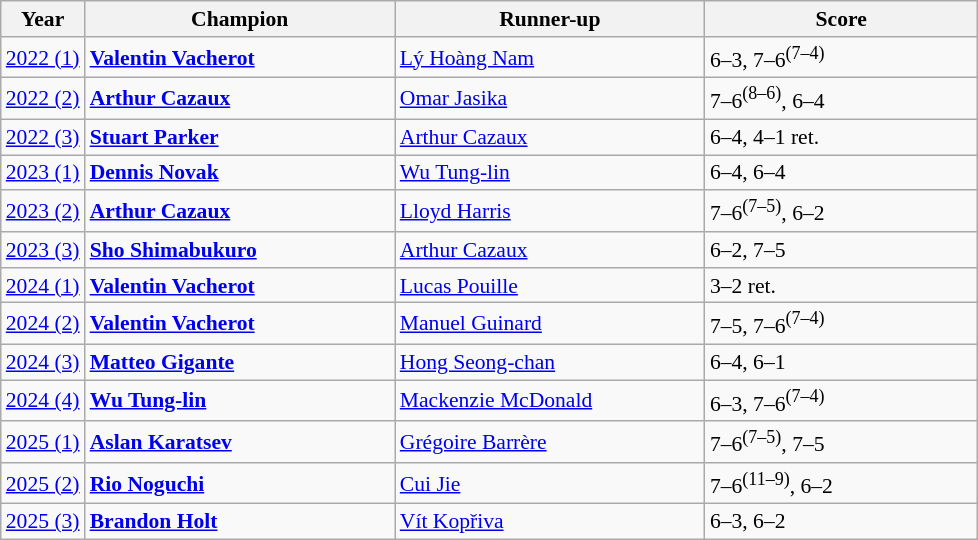<table class="wikitable" style="font-size:90%">
<tr>
<th>Year</th>
<th style="width:200px;">Champion</th>
<th style="width:200px;">Runner-up</th>
<th style="width:175px;">Score</th>
</tr>
<tr>
<td><a href='#'>2022 (1)</a></td>
<td> <strong><a href='#'>Valentin Vacherot</a></strong></td>
<td> <a href='#'>Lý Hoàng Nam</a></td>
<td>6–3, 7–6<sup>(7–4)</sup></td>
</tr>
<tr>
<td><a href='#'>2022 (2)</a></td>
<td> <strong><a href='#'>Arthur Cazaux</a></strong></td>
<td> <a href='#'>Omar Jasika</a></td>
<td>7–6<sup>(8–6)</sup>, 6–4</td>
</tr>
<tr>
<td><a href='#'>2022 (3)</a></td>
<td> <strong><a href='#'>Stuart Parker</a></strong></td>
<td> <a href='#'>Arthur Cazaux</a></td>
<td>6–4, 4–1 ret.</td>
</tr>
<tr>
<td><a href='#'>2023 (1)</a></td>
<td> <strong><a href='#'>Dennis Novak</a></strong></td>
<td> <a href='#'>Wu Tung-lin</a></td>
<td>6–4, 6–4</td>
</tr>
<tr>
<td><a href='#'>2023 (2)</a></td>
<td> <strong><a href='#'>Arthur Cazaux</a></strong></td>
<td> <a href='#'>Lloyd Harris</a></td>
<td>7–6<sup>(7–5)</sup>, 6–2</td>
</tr>
<tr>
<td><a href='#'>2023 (3)</a></td>
<td> <strong><a href='#'>Sho Shimabukuro</a></strong></td>
<td> <a href='#'>Arthur Cazaux</a></td>
<td>6–2, 7–5</td>
</tr>
<tr>
<td><a href='#'>2024 (1)</a></td>
<td> <strong><a href='#'>Valentin Vacherot</a></strong></td>
<td> <a href='#'>Lucas Pouille</a></td>
<td>3–2 ret.</td>
</tr>
<tr>
<td><a href='#'>2024 (2)</a></td>
<td> <strong><a href='#'>Valentin Vacherot</a></strong></td>
<td> <a href='#'>Manuel Guinard</a></td>
<td>7–5, 7–6<sup>(7–4)</sup></td>
</tr>
<tr>
<td><a href='#'>2024 (3)</a></td>
<td> <strong><a href='#'>Matteo Gigante</a></strong></td>
<td> <a href='#'>Hong Seong-chan</a></td>
<td>6–4, 6–1</td>
</tr>
<tr>
<td><a href='#'>2024 (4)</a></td>
<td> <strong><a href='#'>Wu Tung-lin</a></strong></td>
<td> <a href='#'>Mackenzie McDonald</a></td>
<td>6–3, 7–6<sup>(7–4)</sup></td>
</tr>
<tr>
<td><a href='#'>2025 (1)</a></td>
<td> <strong><a href='#'>Aslan Karatsev</a></strong></td>
<td> <a href='#'>Grégoire Barrère</a></td>
<td>7–6<sup>(7–5)</sup>, 7–5</td>
</tr>
<tr>
<td><a href='#'>2025 (2)</a></td>
<td> <strong><a href='#'>Rio Noguchi</a></strong></td>
<td> <a href='#'>Cui Jie</a></td>
<td>7–6<sup>(11–9)</sup>, 6–2</td>
</tr>
<tr>
<td><a href='#'>2025 (3)</a></td>
<td> <strong><a href='#'>Brandon Holt</a></strong></td>
<td> <a href='#'>Vít Kopřiva</a></td>
<td>6–3, 6–2</td>
</tr>
</table>
